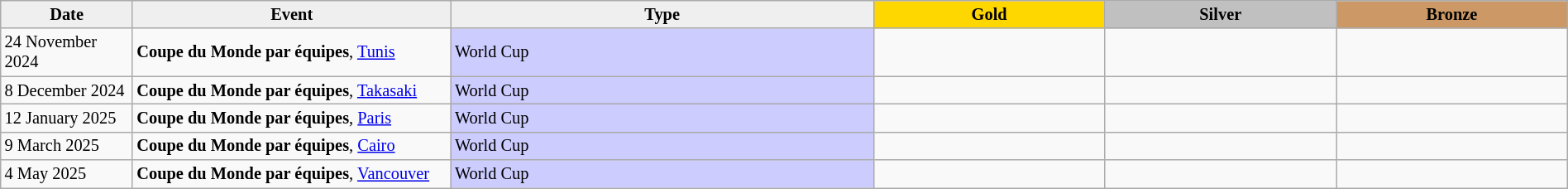<table class="wikitable sortable" style="font-size: 85%" width="100%">
<tr align=center>
<th scope=col style="width:100px; background: #efefef;">Date</th>
<th scope=col style="width:250px; background: #efefef;">Event</th>
<th scope=col style="background: #efefef;">Type</th>
<th scope=col colspan=1 style="width:180px; background: gold;">Gold</th>
<th scope=col colspan=1 style="width:180px; background: silver;">Silver</th>
<th scope=col colspan=1 style="width:180px; background: #cc9966;">Bronze</th>
</tr>
<tr>
<td>24 November 2024</td>
<td><strong>Coupe du Monde par équipes</strong>, <a href='#'>Tunis</a></td>
<td bgcolor="#ccccff">World Cup</td>
<td></td>
<td></td>
<td></td>
</tr>
<tr>
<td>8 December 2024</td>
<td><strong>Coupe du Monde par équipes</strong>, <a href='#'>Takasaki</a></td>
<td bgcolor="#ccccff">World Cup</td>
<td></td>
<td></td>
<td></td>
</tr>
<tr>
<td>12 January 2025</td>
<td><strong>Coupe du Monde par équipes</strong>, <a href='#'>Paris</a></td>
<td bgcolor="#ccccff">World Cup</td>
<td></td>
<td></td>
<td></td>
</tr>
<tr>
<td>9 March 2025</td>
<td><strong>Coupe du Monde par équipes</strong>, <a href='#'>Cairo</a></td>
<td bgcolor="#ccccff">World Cup</td>
<td></td>
<td></td>
<td></td>
</tr>
<tr>
<td>4 May 2025</td>
<td><strong>Coupe du Monde par équipes</strong>, <a href='#'>Vancouver</a></td>
<td bgcolor="#ccccff">World Cup</td>
<td></td>
<td></td>
<td></td>
</tr>
</table>
